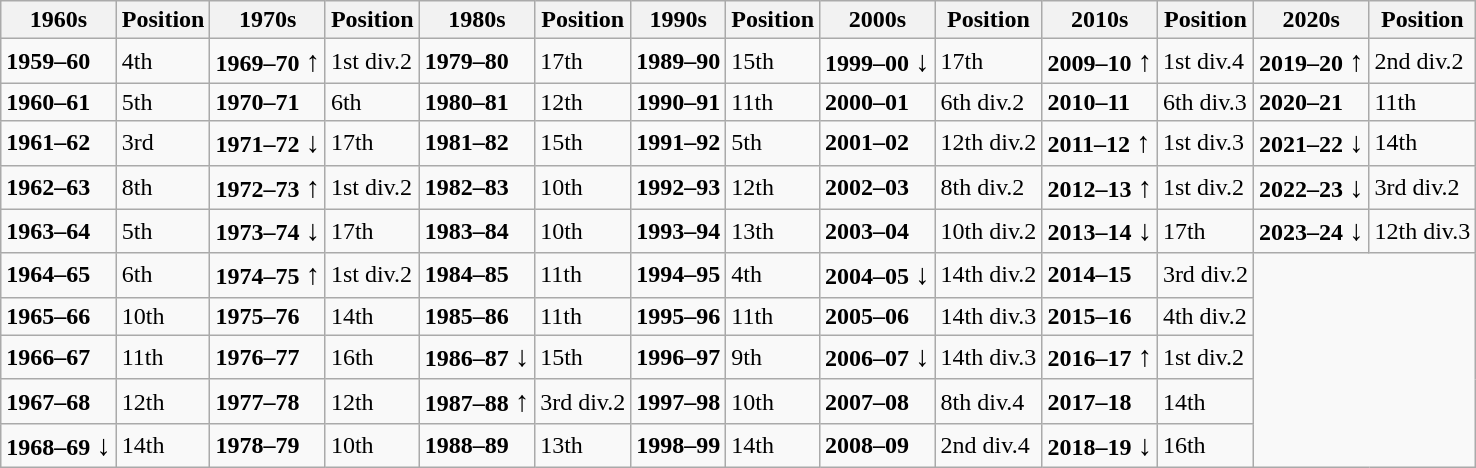<table class="wikitable">
<tr>
<th>1960s</th>
<th>Position</th>
<th>1970s</th>
<th>Position</th>
<th>1980s</th>
<th>Position</th>
<th>1990s</th>
<th>Position</th>
<th>2000s</th>
<th>Position</th>
<th>2010s</th>
<th>Position</th>
<th>2020s</th>
<th>Position</th>
</tr>
<tr>
<td><strong>1959–60</strong></td>
<td>4th</td>
<td><strong>1969–70</strong> <big><span>↑</span></big></td>
<td>1st div.2</td>
<td><strong>1979–80</strong></td>
<td>17th</td>
<td><strong>1989–90</strong></td>
<td>15th</td>
<td><strong>1999–00</strong> <big><span>↓</span></big></td>
<td>17th</td>
<td><strong>2009–10</strong> <big><span>↑</span></big></td>
<td>1st div.4</td>
<td><strong>2019–20</strong> <big><span>↑</span></big></td>
<td>2nd div.2</td>
</tr>
<tr>
<td><strong>1960–61</strong></td>
<td>5th</td>
<td><strong>1970–71</strong></td>
<td>6th</td>
<td><strong>1980–81</strong></td>
<td>12th</td>
<td><strong>1990–91</strong></td>
<td>11th</td>
<td><strong>2000–01</strong></td>
<td>6th div.2</td>
<td><strong>2010–11</strong></td>
<td>6th div.3</td>
<td><strong>2020–21</strong></td>
<td>11th</td>
</tr>
<tr>
<td><strong>1961–62</strong></td>
<td>3rd</td>
<td><strong>1971–72</strong> <big><span>↓</span></big></td>
<td>17th</td>
<td><strong>1981–82</strong></td>
<td>15th</td>
<td><strong>1991–92</strong></td>
<td>5th</td>
<td><strong>2001–02</strong></td>
<td>12th div.2</td>
<td><strong>2011–12</strong> <big><span>↑</span></big></td>
<td>1st div.3</td>
<td><strong>2021–22</strong> <big><span>↓</span></big></td>
<td>14th</td>
</tr>
<tr>
<td><strong>1962–63</strong></td>
<td>8th</td>
<td><strong>1972–73</strong> <big><span>↑</span></big></td>
<td>1st div.2</td>
<td><strong>1982–83</strong></td>
<td>10th</td>
<td><strong>1992–93</strong></td>
<td>12th</td>
<td><strong>2002–03</strong></td>
<td>8th div.2</td>
<td><strong>2012–13</strong> <big><span>↑</span></big></td>
<td>1st div.2</td>
<td><strong>2022–23</strong> <big><span>↓</span></big></td>
<td>3rd div.2</td>
</tr>
<tr>
<td><strong>1963–64</strong></td>
<td>5th</td>
<td><strong>1973–74</strong> <big><span>↓</span></big></td>
<td>17th</td>
<td><strong>1983–84</strong></td>
<td>10th</td>
<td><strong>1993–94</strong></td>
<td>13th</td>
<td><strong>2003–04</strong></td>
<td>10th div.2</td>
<td><strong>2013–14</strong> <big><span>↓</span></big></td>
<td>17th</td>
<td><strong>2023–24</strong> <big><span>↓</span></big></td>
<td>12th div.3</td>
</tr>
<tr>
<td><strong>1964–65</strong></td>
<td>6th</td>
<td><strong>1974–75</strong> <big><span>↑</span></big></td>
<td>1st div.2</td>
<td><strong>1984–85</strong></td>
<td>11th</td>
<td><strong>1994–95</strong></td>
<td>4th</td>
<td><strong>2004–05</strong> <big><span>↓</span></big></td>
<td>14th div.2</td>
<td><strong>2014–15</strong></td>
<td>3rd div.2</td>
</tr>
<tr>
<td><strong>1965–66</strong></td>
<td>10th</td>
<td><strong>1975–76</strong></td>
<td>14th</td>
<td><strong>1985–86</strong></td>
<td>11th</td>
<td><strong>1995–96</strong></td>
<td>11th</td>
<td><strong>2005–06</strong></td>
<td>14th div.3</td>
<td><strong>2015–16</strong></td>
<td>4th div.2</td>
</tr>
<tr>
<td><strong>1966–67</strong></td>
<td>11th</td>
<td><strong>1976–77</strong></td>
<td>16th</td>
<td><strong>1986–87</strong> <big><span>↓</span></big></td>
<td>15th</td>
<td><strong>1996–97</strong></td>
<td>9th</td>
<td><strong>2006–07</strong> <big><span>↓</span></big></td>
<td>14th div.3</td>
<td><strong>2016–17</strong> <big><span>↑</span></big></td>
<td>1st div.2</td>
</tr>
<tr>
<td><strong>1967–68</strong></td>
<td>12th</td>
<td><strong>1977–78</strong></td>
<td>12th</td>
<td><strong>1987–88</strong> <big><span>↑</span></big></td>
<td>3rd div.2</td>
<td><strong>1997–98</strong></td>
<td>10th</td>
<td><strong>2007–08</strong></td>
<td>8th div.4</td>
<td><strong>2017–18</strong></td>
<td>14th</td>
</tr>
<tr>
<td><strong>1968–69</strong> <big><span>↓</span></big></td>
<td>14th</td>
<td><strong>1978–79</strong></td>
<td>10th</td>
<td><strong>1988–89</strong></td>
<td>13th</td>
<td><strong>1998–99</strong></td>
<td>14th</td>
<td><strong>2008–09</strong></td>
<td>2nd div.4</td>
<td><strong>2018–19</strong> <big><span>↓</span></big></td>
<td>16th</td>
</tr>
</table>
